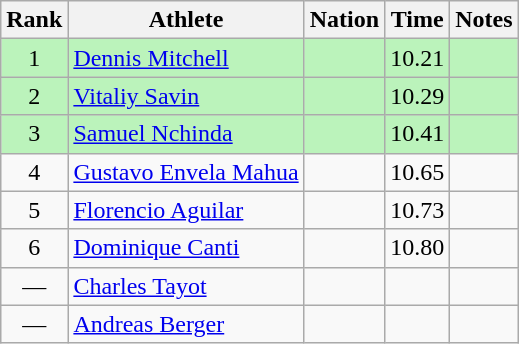<table class="wikitable sortable" style="text-align:center">
<tr>
<th>Rank</th>
<th>Athlete</th>
<th>Nation</th>
<th>Time</th>
<th>Notes</th>
</tr>
<tr style="background:#bbf3bb;">
<td>1</td>
<td align=left><a href='#'>Dennis Mitchell</a></td>
<td align=left></td>
<td>10.21</td>
<td></td>
</tr>
<tr style="background:#bbf3bb;">
<td>2</td>
<td align=left><a href='#'>Vitaliy Savin</a></td>
<td align=left></td>
<td>10.29</td>
<td></td>
</tr>
<tr style="background:#bbf3bb;">
<td>3</td>
<td align=left><a href='#'>Samuel Nchinda</a></td>
<td align=left></td>
<td>10.41</td>
<td></td>
</tr>
<tr>
<td>4</td>
<td align=left><a href='#'>Gustavo Envela Mahua</a></td>
<td align=left></td>
<td>10.65</td>
<td></td>
</tr>
<tr>
<td>5</td>
<td align=left><a href='#'>Florencio Aguilar</a></td>
<td align=left></td>
<td>10.73</td>
<td></td>
</tr>
<tr>
<td>6</td>
<td align=left><a href='#'>Dominique Canti</a></td>
<td align=left></td>
<td>10.80</td>
<td></td>
</tr>
<tr>
<td data-sort-value=7>—</td>
<td align=left><a href='#'>Charles Tayot</a></td>
<td align=left></td>
<td></td>
<td></td>
</tr>
<tr>
<td data-sort-value=8>—</td>
<td align=left><a href='#'>Andreas Berger</a></td>
<td align=left></td>
<td></td>
<td></td>
</tr>
</table>
